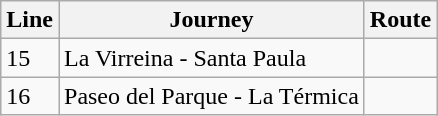<table class="wikitable">
<tr>
<th>Line</th>
<th>Journey</th>
<th>Route</th>
</tr>
<tr>
<td>15</td>
<td>La Virreina - Santa Paula</td>
<td></td>
</tr>
<tr>
<td>16</td>
<td>Paseo del Parque - La Térmica</td>
<td></td>
</tr>
</table>
